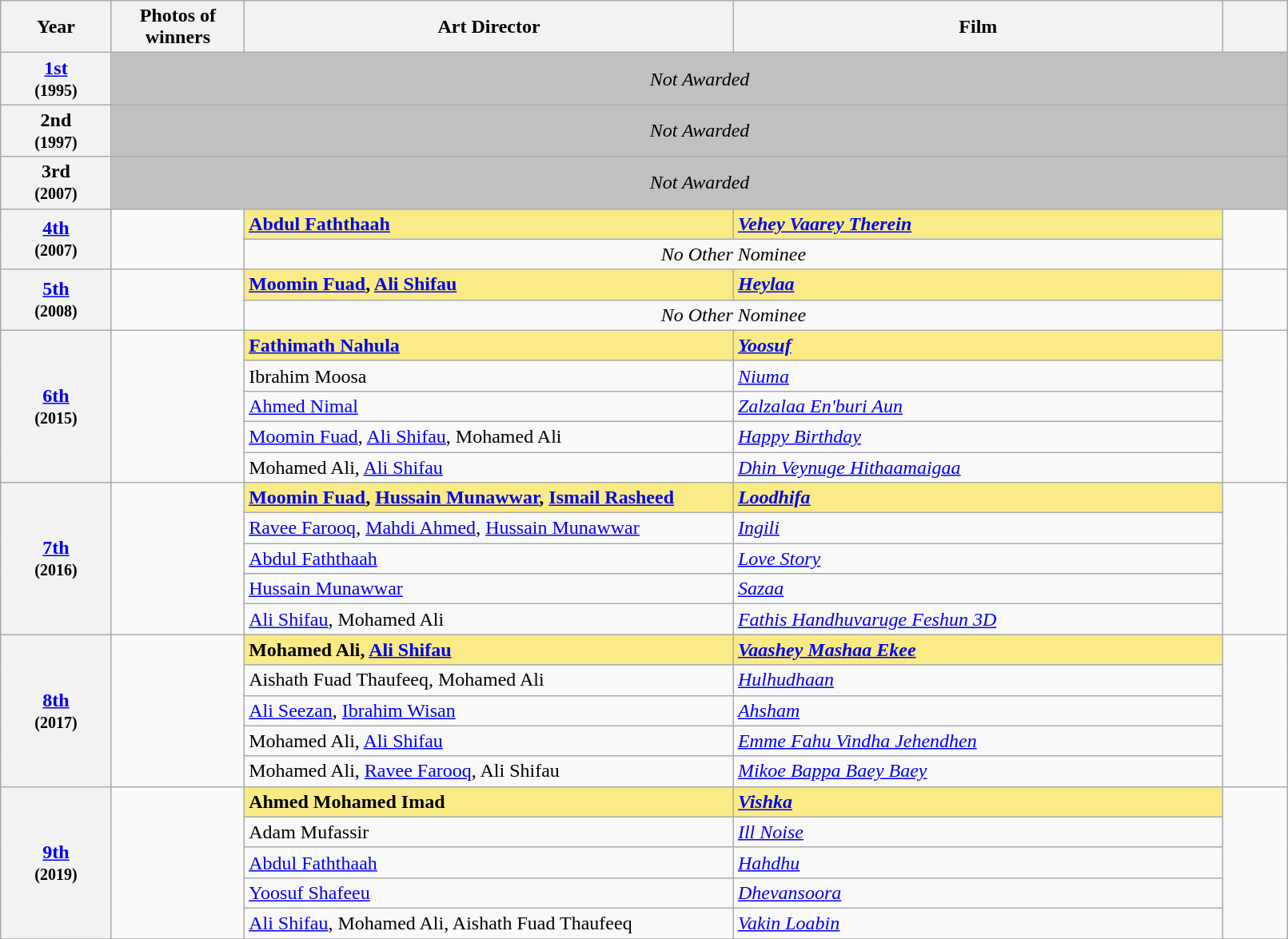<table class="wikitable sortable" style="width:85%; text-align:left;">
<tr>
<th scope="col" style="width:3%; text-align:center;">Year</th>
<th scope="col" style="width:3%;text-align:center;">Photos of winners</th>
<th scope="col" style="width:15%;text-align:center;">Art Director</th>
<th scope="col" style="width:15%;text-align:center;">Film</th>
<th scope="col" style="width:2%" class="unsortable"></th>
</tr>
<tr>
<th scope="row" style="text-align:center"><a href='#'>1st</a><br><small>(1995)</small></th>
<td bgcolor="#C0C0C0" align="center" colspan="4"><em>Not Awarded</em></td>
</tr>
<tr>
<th scope="row" style="text-align:center">2nd<br><small>(1997)</small></th>
<td bgcolor="#C0C0C0" align="center" colspan="4"><em>Not Awarded</em></td>
</tr>
<tr>
<th scope="row" style="text-align:center">3rd<br><small>(2007)</small></th>
<td bgcolor="#C0C0C0" align="center" colspan="4"><em>Not Awarded</em></td>
</tr>
<tr>
<th scope="row" rowspan=2 style="text-align:center"><a href='#'>4th</a><br><small>(2007)</small></th>
<td rowspan=2 style="text-align:center"></td>
<td style="background:#FAEB86;"><strong>  <a href='#'>Abdul Faththaah</a></strong></td>
<td style="background:#FAEB86;"><strong><em><a href='#'>Vehey Vaarey Therein</a></em></strong></td>
<td rowspan=2 style="text-align: center;"></td>
</tr>
<tr>
<td colspan=2 style="text-align:center"><em>No Other Nominee</em></td>
</tr>
<tr>
<th scope="row" rowspan=2 style="text-align:center"><a href='#'>5th</a><br><small>(2008)</small></th>
<td rowspan=2 style="text-align:center"></td>
<td style="background:#FAEB86;"><strong><a href='#'>Moomin Fuad</a>, <a href='#'>Ali Shifau</a></strong></td>
<td style="background:#FAEB86;"><strong><em><a href='#'>Heylaa</a></em></strong></td>
<td rowspan=2 style="text-align: center;"></td>
</tr>
<tr>
<td colspan=2 style="text-align:center"><em>No Other Nominee</em></td>
</tr>
<tr>
<th scope="row" rowspan=5 style="text-align:center"><a href='#'>6th</a><br><small>(2015)</small></th>
<td rowspan=5 style="text-align:center"></td>
<td style="background:#FAEB86;"><strong><a href='#'>Fathimath Nahula</a>  </strong></td>
<td style="background:#FAEB86;"><strong><em><a href='#'>Yoosuf</a></em></strong></td>
<td rowspan=5 style="text-align: center;"></td>
</tr>
<tr>
<td>Ibrahim Moosa</td>
<td><em><a href='#'>Niuma</a></em></td>
</tr>
<tr>
<td><a href='#'>Ahmed Nimal</a></td>
<td><em><a href='#'>Zalzalaa En'buri Aun</a></em></td>
</tr>
<tr>
<td><a href='#'>Moomin Fuad</a>, <a href='#'>Ali Shifau</a>, Mohamed Ali</td>
<td><em><a href='#'>Happy Birthday</a></em></td>
</tr>
<tr>
<td>Mohamed Ali, <a href='#'>Ali Shifau</a></td>
<td><em><a href='#'>Dhin Veynuge Hithaamaigaa</a></em></td>
</tr>
<tr>
<th scope="row" rowspan=5 style="text-align:center"><a href='#'>7th</a><br><small>(2016)</small></th>
<td rowspan=5 style="text-align:center"><br></td>
<td style="background:#FAEB86;"><strong> <a href='#'>Moomin Fuad</a>, <a href='#'>Hussain Munawwar</a>, <a href='#'>Ismail Rasheed</a></strong></td>
<td style="background:#FAEB86;"><strong><em><a href='#'>Loodhifa</a></em></strong></td>
<td rowspan=5 style="text-align: center;"></td>
</tr>
<tr>
<td><a href='#'>Ravee Farooq</a>, <a href='#'>Mahdi Ahmed</a>, <a href='#'>Hussain Munawwar</a></td>
<td><em><a href='#'>Ingili</a></em></td>
</tr>
<tr>
<td><a href='#'>Abdul Faththaah</a></td>
<td><em><a href='#'>Love Story</a></em></td>
</tr>
<tr>
<td><a href='#'>Hussain Munawwar</a></td>
<td><em><a href='#'>Sazaa</a></em></td>
</tr>
<tr>
<td><a href='#'>Ali Shifau</a>, Mohamed Ali</td>
<td><em><a href='#'>Fathis Handhuvaruge Feshun 3D</a></em></td>
</tr>
<tr>
<th scope="row" rowspan=5 style="text-align:center"><a href='#'>8th</a><br><small>(2017)</small></th>
<td rowspan=5 style="text-align:center"></td>
<td style="background:#FAEB86;"><strong>Mohamed Ali, <a href='#'>Ali Shifau</a></strong></td>
<td style="background:#FAEB86;"><strong><em><a href='#'>Vaashey Mashaa Ekee</a></em></strong></td>
<td rowspan=5 style="text-align: center;"></td>
</tr>
<tr>
<td>Aishath Fuad Thaufeeq, Mohamed Ali</td>
<td><em><a href='#'>Hulhudhaan</a></em></td>
</tr>
<tr>
<td><a href='#'>Ali Seezan</a>, <a href='#'>Ibrahim Wisan</a></td>
<td><em><a href='#'>Ahsham</a></em></td>
</tr>
<tr>
<td>Mohamed Ali, <a href='#'>Ali Shifau</a></td>
<td><em><a href='#'>Emme Fahu Vindha Jehendhen</a></em></td>
</tr>
<tr>
<td>Mohamed Ali, <a href='#'>Ravee Farooq</a>, Ali Shifau</td>
<td><em><a href='#'>Mikoe Bappa Baey Baey</a></em></td>
</tr>
<tr>
<th scope="row" rowspan=5 style="text-align:center"><a href='#'>9th</a><br><small>(2019)</small></th>
<td rowspan=5 style="text-align:center"></td>
<td style="background:#FAEB86;"><strong>Ahmed Mohamed Imad </strong></td>
<td style="background:#FAEB86;"><strong><em><a href='#'>Vishka</a></em></strong></td>
<td rowspan=5 style="text-align: center;"></td>
</tr>
<tr>
<td>Adam Mufassir</td>
<td><em><a href='#'>Ill Noise</a></em></td>
</tr>
<tr>
<td><a href='#'>Abdul Faththaah</a></td>
<td><em><a href='#'>Hahdhu</a></em></td>
</tr>
<tr>
<td><a href='#'>Yoosuf Shafeeu</a></td>
<td><em><a href='#'>Dhevansoora</a></em></td>
</tr>
<tr>
<td><a href='#'>Ali Shifau</a>, Mohamed Ali, Aishath Fuad Thaufeeq</td>
<td><em><a href='#'>Vakin Loabin</a></em></td>
</tr>
<tr>
</tr>
</table>
